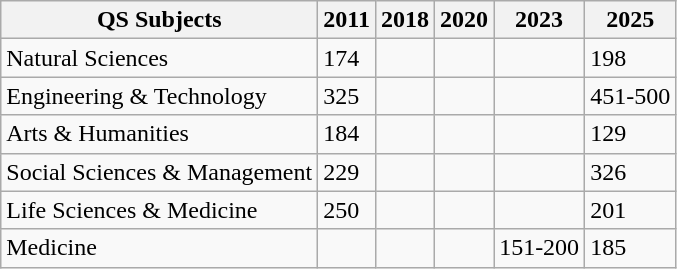<table class=wikitable>
<tr>
<th>QS Subjects</th>
<th>2011</th>
<th>2018</th>
<th>2020</th>
<th>2023</th>
<th>2025</th>
</tr>
<tr>
<td>Natural Sciences</td>
<td>174</td>
<td></td>
<td></td>
<td></td>
<td>198</td>
</tr>
<tr>
<td>Engineering & Technology</td>
<td>325</td>
<td></td>
<td></td>
<td></td>
<td>451-500</td>
</tr>
<tr>
<td>Arts & Humanities</td>
<td>184</td>
<td></td>
<td></td>
<td></td>
<td>129</td>
</tr>
<tr>
<td>Social Sciences & Management</td>
<td>229</td>
<td></td>
<td></td>
<td></td>
<td>326</td>
</tr>
<tr>
<td>Life Sciences & Medicine</td>
<td>250</td>
<td></td>
<td></td>
<td></td>
<td>201</td>
</tr>
<tr>
<td>Medicine</td>
<td></td>
<td></td>
<td></td>
<td>151-200</td>
<td>185</td>
</tr>
</table>
